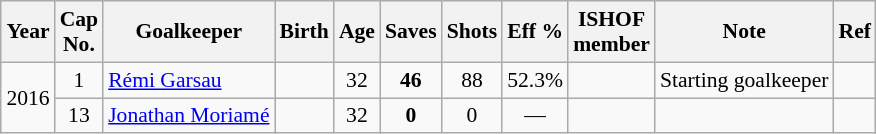<table class="wikitable sortable" style="text-align: center; font-size: 90%; margin-left: 1em;">
<tr>
<th>Year</th>
<th class="unsortable">Cap<br>No.</th>
<th>Goalkeeper</th>
<th>Birth</th>
<th>Age</th>
<th>Saves</th>
<th>Shots</th>
<th>Eff %</th>
<th>ISHOF<br>member</th>
<th>Note</th>
<th class="unsortable">Ref</th>
</tr>
<tr>
<td rowspan="2" style="text-align: left;">2016</td>
<td>1</td>
<td style="text-align: left;" data-sort-value="Garsau, Rémi"><a href='#'>Rémi Garsau</a></td>
<td></td>
<td>32</td>
<td><strong>46</strong></td>
<td>88</td>
<td>52.3%</td>
<td></td>
<td style="text-align: left;">Starting goalkeeper</td>
<td></td>
</tr>
<tr>
<td>13</td>
<td style="text-align: left;" data-sort-value="Moriamé, Jonathan"><a href='#'>Jonathan Moriamé</a></td>
<td></td>
<td>32</td>
<td><strong>0</strong></td>
<td>0</td>
<td>—</td>
<td></td>
<td style="text-align: left;"></td>
<td></td>
</tr>
</table>
